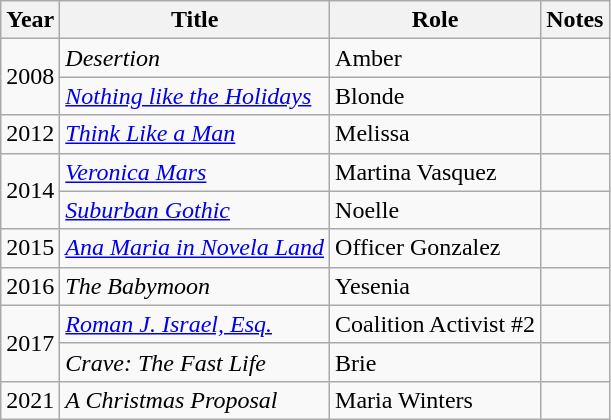<table class="wikitable sortable">
<tr>
<th>Year</th>
<th>Title</th>
<th>Role</th>
<th class="unsortable">Notes</th>
</tr>
<tr>
<td rowspan=2>2008</td>
<td><em>Desertion</em></td>
<td>Amber</td>
<td></td>
</tr>
<tr>
<td><em><a href='#'>Nothing like the Holidays</a></em></td>
<td>Blonde</td>
<td></td>
</tr>
<tr>
<td>2012</td>
<td><em><a href='#'>Think Like a Man</a></em></td>
<td>Melissa</td>
<td></td>
</tr>
<tr>
<td rowspan=2>2014</td>
<td><em><a href='#'>Veronica Mars</a></em></td>
<td>Martina Vasquez</td>
<td></td>
</tr>
<tr>
<td><em><a href='#'>Suburban Gothic</a></em></td>
<td>Noelle</td>
<td></td>
</tr>
<tr>
<td>2015</td>
<td><em><a href='#'>Ana Maria in Novela Land</a></em></td>
<td>Officer Gonzalez</td>
<td></td>
</tr>
<tr>
<td>2016</td>
<td><em>The Babymoon</em></td>
<td>Yesenia</td>
<td></td>
</tr>
<tr>
<td rowspan=2>2017</td>
<td><em><a href='#'>Roman J. Israel, Esq.</a></em></td>
<td>Coalition Activist #2</td>
<td></td>
</tr>
<tr>
<td><em>Crave: The Fast Life</em></td>
<td>Brie</td>
<td></td>
</tr>
<tr>
<td>2021</td>
<td><em>A Christmas Proposal</em></td>
<td>Maria Winters</td>
<td></td>
</tr>
</table>
